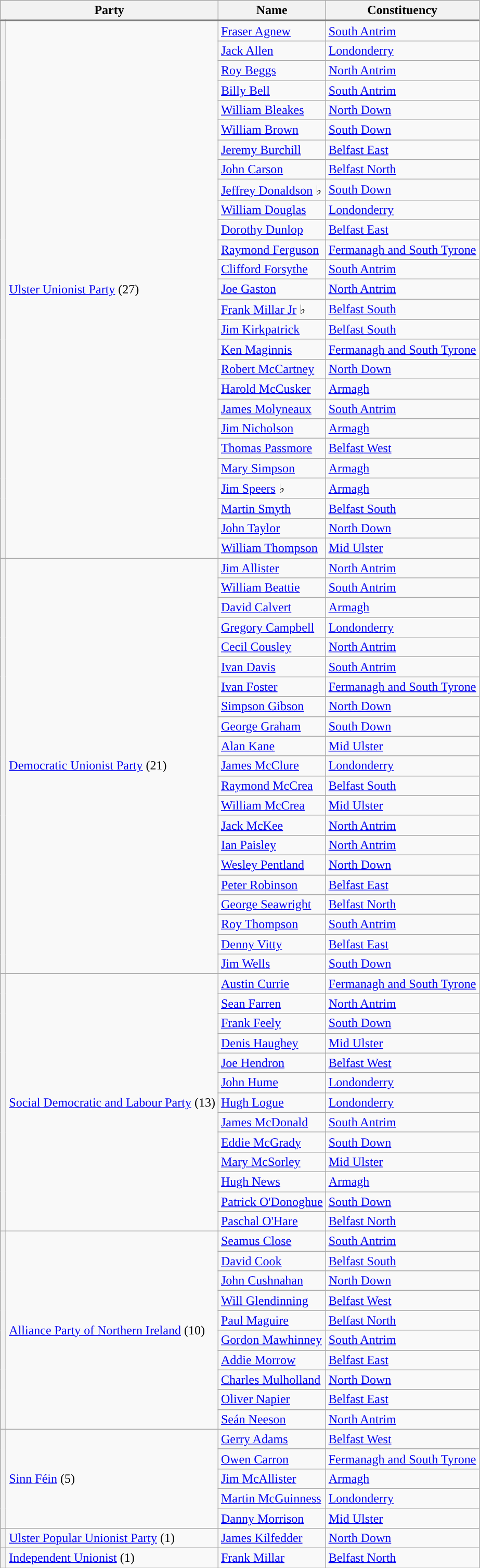<table class="wikitable">
<tr style="border-bottom: 2px solid gray;">
<th colspan=2>Party</th>
<th>Name</th>
<th>Constituency</th>
</tr>
<tr>
<th rowspan="27" style="background-color: "></th>
<td rowspan="27"><a href='#'>Ulster Unionist Party</a> (27)</td>
<td><a href='#'>Fraser Agnew</a></td>
<td><a href='#'>South Antrim</a></td>
</tr>
<tr>
<td><a href='#'>Jack Allen</a></td>
<td><a href='#'>Londonderry</a></td>
</tr>
<tr>
<td><a href='#'>Roy Beggs</a></td>
<td><a href='#'>North Antrim</a></td>
</tr>
<tr>
<td><a href='#'>Billy Bell</a></td>
<td><a href='#'>South Antrim</a></td>
</tr>
<tr>
<td><a href='#'>William Bleakes</a></td>
<td><a href='#'>North Down</a></td>
</tr>
<tr>
<td><a href='#'>William Brown</a></td>
<td><a href='#'>South Down</a></td>
</tr>
<tr>
<td><a href='#'>Jeremy Burchill</a></td>
<td><a href='#'>Belfast East</a></td>
</tr>
<tr>
<td><a href='#'>John Carson</a></td>
<td><a href='#'>Belfast North</a></td>
</tr>
<tr>
<td><a href='#'>Jeffrey Donaldson</a> ♭</td>
<td><a href='#'>South Down</a></td>
</tr>
<tr>
<td><a href='#'>William Douglas</a></td>
<td><a href='#'>Londonderry</a></td>
</tr>
<tr>
<td><a href='#'>Dorothy Dunlop</a></td>
<td><a href='#'>Belfast East</a></td>
</tr>
<tr>
<td><a href='#'>Raymond Ferguson</a></td>
<td><a href='#'>Fermanagh and South Tyrone</a></td>
</tr>
<tr>
<td><a href='#'>Clifford Forsythe</a></td>
<td><a href='#'>South Antrim</a></td>
</tr>
<tr>
<td><a href='#'>Joe Gaston</a></td>
<td><a href='#'>North Antrim</a></td>
</tr>
<tr>
<td><a href='#'>Frank Millar Jr</a> ♭</td>
<td><a href='#'>Belfast South</a></td>
</tr>
<tr>
<td><a href='#'>Jim Kirkpatrick</a></td>
<td><a href='#'>Belfast South</a></td>
</tr>
<tr>
<td><a href='#'>Ken Maginnis</a></td>
<td><a href='#'>Fermanagh and South Tyrone</a></td>
</tr>
<tr>
<td><a href='#'>Robert McCartney</a></td>
<td><a href='#'>North Down</a></td>
</tr>
<tr>
<td><a href='#'>Harold McCusker</a></td>
<td><a href='#'>Armagh</a></td>
</tr>
<tr>
<td><a href='#'>James Molyneaux</a></td>
<td><a href='#'>South Antrim</a></td>
</tr>
<tr>
<td><a href='#'>Jim Nicholson</a></td>
<td><a href='#'>Armagh</a></td>
</tr>
<tr>
<td><a href='#'>Thomas Passmore</a></td>
<td><a href='#'>Belfast West</a></td>
</tr>
<tr>
<td><a href='#'>Mary Simpson</a></td>
<td><a href='#'>Armagh</a></td>
</tr>
<tr>
<td><a href='#'>Jim Speers</a> ♭</td>
<td><a href='#'>Armagh</a></td>
</tr>
<tr>
<td><a href='#'>Martin Smyth</a></td>
<td><a href='#'>Belfast South</a></td>
</tr>
<tr>
<td><a href='#'>John Taylor</a></td>
<td><a href='#'>North Down</a></td>
</tr>
<tr>
<td><a href='#'>William Thompson</a></td>
<td><a href='#'>Mid Ulster</a></td>
</tr>
<tr>
<th rowspan="21" style="background-color: "></th>
<td rowspan="21"><a href='#'>Democratic Unionist Party</a> (21)</td>
<td><a href='#'>Jim Allister</a></td>
<td><a href='#'>North Antrim</a></td>
</tr>
<tr>
<td><a href='#'>William Beattie</a></td>
<td><a href='#'>South Antrim</a></td>
</tr>
<tr>
<td><a href='#'>David Calvert</a></td>
<td><a href='#'>Armagh</a></td>
</tr>
<tr>
<td><a href='#'>Gregory Campbell</a></td>
<td><a href='#'>Londonderry</a></td>
</tr>
<tr>
<td><a href='#'>Cecil Cousley</a></td>
<td><a href='#'>North Antrim</a></td>
</tr>
<tr>
<td><a href='#'>Ivan Davis</a></td>
<td><a href='#'>South Antrim</a></td>
</tr>
<tr>
<td><a href='#'>Ivan Foster</a></td>
<td><a href='#'>Fermanagh and South Tyrone</a></td>
</tr>
<tr>
<td><a href='#'>Simpson Gibson</a></td>
<td><a href='#'>North Down</a></td>
</tr>
<tr>
<td><a href='#'>George Graham</a></td>
<td><a href='#'>South Down</a></td>
</tr>
<tr>
<td><a href='#'>Alan Kane</a></td>
<td><a href='#'>Mid Ulster</a></td>
</tr>
<tr>
<td><a href='#'>James McClure</a></td>
<td><a href='#'>Londonderry</a></td>
</tr>
<tr>
<td><a href='#'>Raymond McCrea</a></td>
<td><a href='#'>Belfast South</a></td>
</tr>
<tr>
<td><a href='#'>William McCrea</a></td>
<td><a href='#'>Mid Ulster</a></td>
</tr>
<tr>
<td><a href='#'>Jack McKee</a></td>
<td><a href='#'>North Antrim</a></td>
</tr>
<tr>
<td><a href='#'>Ian Paisley</a></td>
<td><a href='#'>North Antrim</a></td>
</tr>
<tr>
<td><a href='#'>Wesley Pentland</a></td>
<td><a href='#'>North Down</a></td>
</tr>
<tr>
<td><a href='#'>Peter Robinson</a></td>
<td><a href='#'>Belfast East</a></td>
</tr>
<tr>
<td><a href='#'>George Seawright</a></td>
<td><a href='#'>Belfast North</a></td>
</tr>
<tr>
<td><a href='#'>Roy Thompson</a></td>
<td><a href='#'>South Antrim</a></td>
</tr>
<tr>
<td><a href='#'>Denny Vitty</a></td>
<td><a href='#'>Belfast East</a></td>
</tr>
<tr>
<td><a href='#'>Jim Wells</a></td>
<td><a href='#'>South Down</a></td>
</tr>
<tr>
<th rowspan="13" style="background-color: "></th>
<td rowspan="13"><a href='#'>Social Democratic and Labour Party</a> (13)</td>
<td><a href='#'>Austin Currie</a></td>
<td><a href='#'>Fermanagh and South Tyrone</a></td>
</tr>
<tr>
<td><a href='#'>Sean Farren</a></td>
<td><a href='#'>North Antrim</a></td>
</tr>
<tr>
<td><a href='#'>Frank Feely</a></td>
<td><a href='#'>South Down</a></td>
</tr>
<tr>
<td><a href='#'>Denis Haughey</a></td>
<td><a href='#'>Mid Ulster</a></td>
</tr>
<tr>
<td><a href='#'>Joe Hendron</a></td>
<td><a href='#'>Belfast West</a></td>
</tr>
<tr>
<td><a href='#'>John Hume</a></td>
<td><a href='#'>Londonderry</a></td>
</tr>
<tr>
<td><a href='#'>Hugh Logue</a></td>
<td><a href='#'>Londonderry</a></td>
</tr>
<tr>
<td><a href='#'>James McDonald</a></td>
<td><a href='#'>South Antrim</a></td>
</tr>
<tr>
<td><a href='#'>Eddie McGrady</a></td>
<td><a href='#'>South Down</a></td>
</tr>
<tr>
<td><a href='#'>Mary McSorley</a></td>
<td><a href='#'>Mid Ulster</a></td>
</tr>
<tr>
<td><a href='#'>Hugh News</a></td>
<td><a href='#'>Armagh</a></td>
</tr>
<tr>
<td><a href='#'>Patrick O'Donoghue</a></td>
<td><a href='#'>South Down</a></td>
</tr>
<tr>
<td><a href='#'>Paschal O'Hare</a></td>
<td><a href='#'>Belfast North</a></td>
</tr>
<tr>
<th rowspan="10" style="background-color: "></th>
<td rowspan="10"><a href='#'>Alliance Party of Northern Ireland</a> (10)</td>
<td><a href='#'>Seamus Close</a></td>
<td><a href='#'>South Antrim</a></td>
</tr>
<tr>
<td><a href='#'>David Cook</a></td>
<td><a href='#'>Belfast South</a></td>
</tr>
<tr>
<td><a href='#'>John Cushnahan</a></td>
<td><a href='#'>North Down</a></td>
</tr>
<tr>
<td><a href='#'>Will Glendinning</a></td>
<td><a href='#'>Belfast West</a></td>
</tr>
<tr>
<td><a href='#'>Paul Maguire</a></td>
<td><a href='#'>Belfast North</a></td>
</tr>
<tr>
<td><a href='#'>Gordon Mawhinney</a></td>
<td><a href='#'>South Antrim</a></td>
</tr>
<tr>
<td><a href='#'>Addie Morrow</a></td>
<td><a href='#'>Belfast East</a></td>
</tr>
<tr>
<td><a href='#'>Charles Mulholland</a></td>
<td><a href='#'>North Down</a></td>
</tr>
<tr>
<td><a href='#'>Oliver Napier</a></td>
<td><a href='#'>Belfast East</a></td>
</tr>
<tr>
<td><a href='#'>Seán Neeson</a></td>
<td><a href='#'>North Antrim</a></td>
</tr>
<tr>
<th rowspan="5" style="background-color: "></th>
<td rowspan="5"><a href='#'>Sinn Féin</a> (5)</td>
<td><a href='#'>Gerry Adams</a></td>
<td><a href='#'>Belfast West</a></td>
</tr>
<tr>
<td><a href='#'>Owen Carron</a></td>
<td><a href='#'>Fermanagh and South Tyrone</a></td>
</tr>
<tr>
<td><a href='#'>Jim McAllister</a></td>
<td><a href='#'>Armagh</a></td>
</tr>
<tr>
<td><a href='#'>Martin McGuinness</a></td>
<td><a href='#'>Londonderry</a></td>
</tr>
<tr>
<td><a href='#'>Danny Morrison</a></td>
<td><a href='#'>Mid Ulster</a></td>
</tr>
<tr>
<th rowspan="1" style="background-color: "></th>
<td rowspan="1"><a href='#'>Ulster Popular Unionist Party</a> (1)</td>
<td><a href='#'>James Kilfedder</a></td>
<td><a href='#'>North Down</a></td>
</tr>
<tr>
<th rowspan="1" style="background-color: "></th>
<td rowspan="1"><a href='#'>Independent Unionist</a> (1)</td>
<td><a href='#'>Frank Millar</a></td>
<td><a href='#'>Belfast North</a></td>
</tr>
</table>
